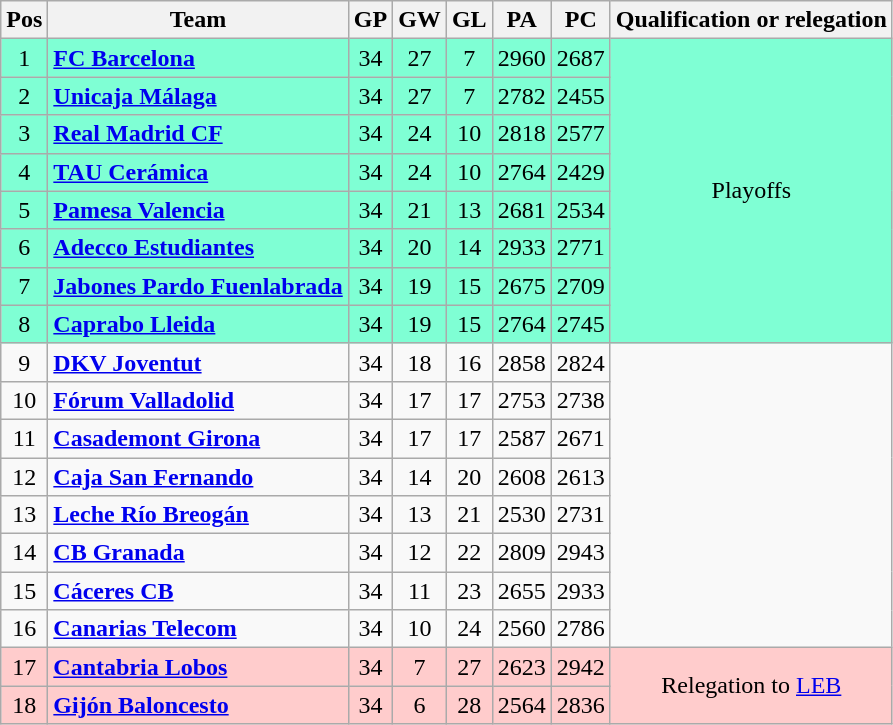<table class="wikitable sortable" style="text-align: center;">
<tr>
<th align=center>Pos</th>
<th align=center>Team</th>
<th align=center>GP</th>
<th align=center>GW</th>
<th align=center>GL</th>
<th align=center>PA</th>
<th align=center>PC</th>
<th align=center>Qualification or relegation</th>
</tr>
<tr style="background: #7FFFD4;">
<td>1</td>
<td align="left"><strong><a href='#'>FC Barcelona</a></strong></td>
<td>34</td>
<td>27</td>
<td>7</td>
<td>2960</td>
<td>2687</td>
<td rowspan=8>Playoffs</td>
</tr>
<tr style="background: #7FFFD4;">
<td>2</td>
<td align="left"><strong><a href='#'>Unicaja Málaga</a></strong></td>
<td>34</td>
<td>27</td>
<td>7</td>
<td>2782</td>
<td>2455</td>
</tr>
<tr style="background: #7FFFD4;">
<td>3</td>
<td align="left"><strong><a href='#'>Real Madrid CF</a></strong></td>
<td>34</td>
<td>24</td>
<td>10</td>
<td>2818</td>
<td>2577</td>
</tr>
<tr style="background: #7FFFD4;">
<td>4</td>
<td align="left"><strong><a href='#'>TAU Cerámica</a></strong></td>
<td>34</td>
<td>24</td>
<td>10</td>
<td>2764</td>
<td>2429</td>
</tr>
<tr style="background: #7FFFD4;">
<td>5</td>
<td align="left"><strong><a href='#'>Pamesa Valencia</a></strong></td>
<td>34</td>
<td>21</td>
<td>13</td>
<td>2681</td>
<td>2534</td>
</tr>
<tr style="background: #7FFFD4;">
<td>6</td>
<td align="left"><strong><a href='#'>Adecco Estudiantes</a></strong></td>
<td>34</td>
<td>20</td>
<td>14</td>
<td>2933</td>
<td>2771</td>
</tr>
<tr style="background: #7FFFD4;">
<td>7</td>
<td align="left"><strong><a href='#'>Jabones Pardo Fuenlabrada</a></strong></td>
<td>34</td>
<td>19</td>
<td>15</td>
<td>2675</td>
<td>2709</td>
</tr>
<tr style="background: #7FFFD4;">
<td>8</td>
<td align="left"><strong><a href='#'>Caprabo Lleida</a></strong></td>
<td>34</td>
<td>19</td>
<td>15</td>
<td>2764</td>
<td>2745</td>
</tr>
<tr>
<td>9</td>
<td align="left"><strong><a href='#'>DKV Joventut</a></strong></td>
<td>34</td>
<td>18</td>
<td>16</td>
<td>2858</td>
<td>2824</td>
</tr>
<tr>
<td>10</td>
<td align="left"><strong><a href='#'>Fórum Valladolid</a></strong></td>
<td>34</td>
<td>17</td>
<td>17</td>
<td>2753</td>
<td>2738</td>
</tr>
<tr>
<td>11</td>
<td align="left"><strong><a href='#'>Casademont Girona</a></strong></td>
<td>34</td>
<td>17</td>
<td>17</td>
<td>2587</td>
<td>2671</td>
</tr>
<tr>
<td>12</td>
<td align="left"><strong><a href='#'>Caja San Fernando</a></strong></td>
<td>34</td>
<td>14</td>
<td>20</td>
<td>2608</td>
<td>2613</td>
</tr>
<tr>
<td>13</td>
<td align="left"><strong><a href='#'>Leche Río Breogán</a></strong></td>
<td>34</td>
<td>13</td>
<td>21</td>
<td>2530</td>
<td>2731</td>
</tr>
<tr>
<td>14</td>
<td align="left"><strong><a href='#'>CB Granada</a></strong></td>
<td>34</td>
<td>12</td>
<td>22</td>
<td>2809</td>
<td>2943</td>
</tr>
<tr>
<td>15</td>
<td align="left"><strong><a href='#'>Cáceres CB</a></strong></td>
<td>34</td>
<td>11</td>
<td>23</td>
<td>2655</td>
<td>2933</td>
</tr>
<tr>
<td>16</td>
<td align="left"><strong><a href='#'>Canarias Telecom</a></strong></td>
<td>34</td>
<td>10</td>
<td>24</td>
<td>2560</td>
<td>2786</td>
</tr>
<tr style="background:#FFCCCC">
<td>17</td>
<td align="left"><strong><a href='#'>Cantabria Lobos</a></strong></td>
<td>34</td>
<td>7</td>
<td>27</td>
<td>2623</td>
<td>2942</td>
<td rowspan=2>Relegation to <a href='#'>LEB</a></td>
</tr>
<tr style="background:#FFCCCC">
<td>18</td>
<td align="left"><strong><a href='#'>Gijón Baloncesto</a></strong></td>
<td>34</td>
<td>6</td>
<td>28</td>
<td>2564</td>
<td>2836</td>
</tr>
</table>
